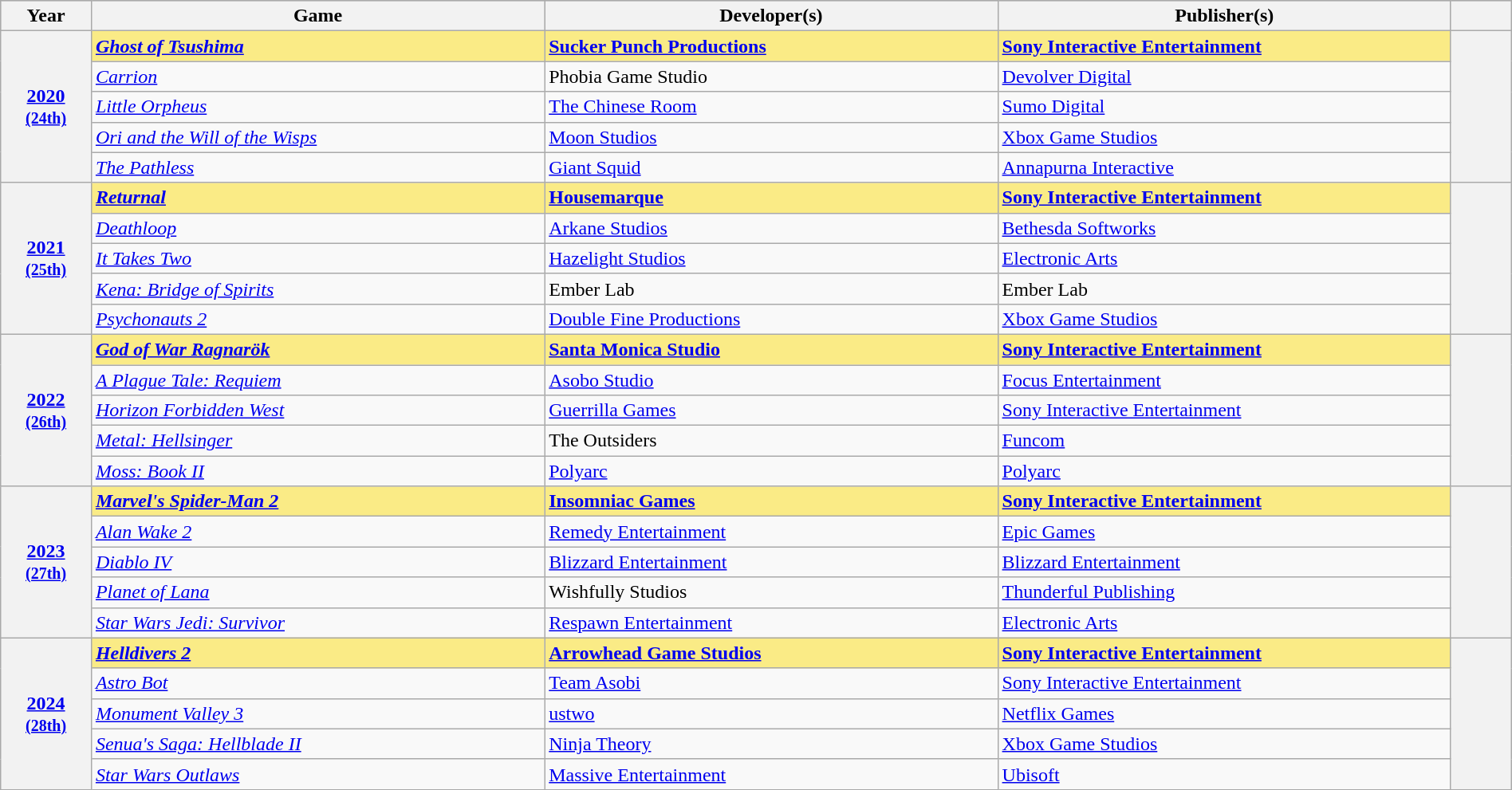<table class="wikitable sortable" style="width:100%;">
<tr style="background:#bebebe">
<th scope="col" style="width:6%;">Year</th>
<th scope="col" style="width:30%;">Game</th>
<th scope="col" style="width:30%;">Developer(s)</th>
<th scope="col" style="width:30%;">Publisher(s)</th>
<th scope="col" style="width:4%;" class="unsortable"></th>
</tr>
<tr>
<th scope="row" rowspan="5" style="text-align:center"><a href='#'>2020</a> <br><small><a href='#'>(24th)</a> </small></th>
<td style="background:#FAEB86"><strong><em><a href='#'>Ghost of Tsushima</a></em></strong></td>
<td style="background:#FAEB86"><strong><a href='#'>Sucker Punch Productions</a></strong></td>
<td style="background:#FAEB86"><strong><a href='#'>Sony Interactive Entertainment</a></strong></td>
<th scope="row" rowspan="5" style="text-align;center;"></th>
</tr>
<tr>
<td><em><a href='#'>Carrion</a></em></td>
<td>Phobia Game Studio</td>
<td><a href='#'>Devolver Digital</a></td>
</tr>
<tr>
<td><em><a href='#'>Little Orpheus</a></em></td>
<td><a href='#'>The Chinese Room</a></td>
<td><a href='#'>Sumo Digital</a></td>
</tr>
<tr>
<td><em><a href='#'>Ori and the Will of the Wisps</a></em></td>
<td><a href='#'>Moon Studios</a></td>
<td><a href='#'>Xbox Game Studios</a></td>
</tr>
<tr>
<td><em><a href='#'>The Pathless</a></em></td>
<td><a href='#'>Giant Squid</a></td>
<td><a href='#'>Annapurna Interactive</a></td>
</tr>
<tr>
<th scope="row" rowspan="5" style="text-align:center"><a href='#'>2021</a> <br><small><a href='#'>(25th)</a> </small></th>
<td style="background:#FAEB86"><strong><em><a href='#'>Returnal</a></em></strong></td>
<td style="background:#FAEB86"><strong><a href='#'>Housemarque</a></strong></td>
<td style="background:#FAEB86"><strong><a href='#'>Sony Interactive Entertainment</a></strong></td>
<th scope="row" rowspan="5" style="text-align;center;"></th>
</tr>
<tr>
<td><em><a href='#'>Deathloop</a></em></td>
<td><a href='#'>Arkane Studios</a></td>
<td><a href='#'>Bethesda Softworks</a></td>
</tr>
<tr>
<td><em><a href='#'>It Takes Two</a></em></td>
<td><a href='#'>Hazelight Studios</a></td>
<td><a href='#'>Electronic Arts</a></td>
</tr>
<tr>
<td><em><a href='#'>Kena: Bridge of Spirits</a></em></td>
<td>Ember Lab</td>
<td>Ember Lab</td>
</tr>
<tr>
<td><em><a href='#'>Psychonauts 2</a></em></td>
<td><a href='#'>Double Fine Productions</a></td>
<td><a href='#'>Xbox Game Studios</a></td>
</tr>
<tr>
<th scope="row" rowspan="5" style="text-align:center"><a href='#'>2022</a> <br><small><a href='#'>(26th)</a> </small></th>
<td style="background:#FAEB86"><strong><em><a href='#'>God of War Ragnarök</a></em></strong></td>
<td style="background:#FAEB86"><strong><a href='#'>Santa Monica Studio</a></strong></td>
<td style="background:#FAEB86"><strong><a href='#'>Sony Interactive Entertainment</a></strong></td>
<th scope="row" rowspan="5" style="text-align;center;"></th>
</tr>
<tr>
<td><em><a href='#'>A Plague Tale: Requiem</a></em></td>
<td><a href='#'>Asobo Studio</a></td>
<td><a href='#'>Focus Entertainment</a></td>
</tr>
<tr>
<td><em><a href='#'>Horizon Forbidden West</a></em></td>
<td><a href='#'>Guerrilla Games</a></td>
<td><a href='#'>Sony Interactive Entertainment</a></td>
</tr>
<tr>
<td><em><a href='#'>Metal: Hellsinger</a></em></td>
<td>The Outsiders</td>
<td><a href='#'>Funcom</a></td>
</tr>
<tr>
<td><em><a href='#'>Moss: Book II</a></em></td>
<td><a href='#'>Polyarc</a></td>
<td><a href='#'>Polyarc</a></td>
</tr>
<tr>
<th scope="row" rowspan="5" style="text-align:center"><a href='#'>2023</a> <br><small><a href='#'>(27th)</a> </small></th>
<td style="background:#FAEB86"><strong><em><a href='#'>Marvel's Spider-Man 2</a></em></strong></td>
<td style="background:#FAEB86"><strong><a href='#'>Insomniac Games</a></strong></td>
<td style="background:#FAEB86"><strong><a href='#'>Sony Interactive Entertainment</a></strong></td>
<th scope="row" rowspan="5" style="text-align;center;"><br></th>
</tr>
<tr>
<td><em><a href='#'>Alan Wake 2</a></em></td>
<td><a href='#'>Remedy Entertainment</a></td>
<td><a href='#'>Epic Games</a></td>
</tr>
<tr>
<td><em><a href='#'>Diablo IV</a></em></td>
<td><a href='#'>Blizzard Entertainment</a></td>
<td><a href='#'>Blizzard Entertainment</a></td>
</tr>
<tr>
<td><em><a href='#'>Planet of Lana</a></em></td>
<td>Wishfully Studios</td>
<td><a href='#'>Thunderful Publishing</a></td>
</tr>
<tr>
<td><em><a href='#'>Star Wars Jedi: Survivor</a></em></td>
<td><a href='#'>Respawn Entertainment</a></td>
<td><a href='#'>Electronic Arts</a></td>
</tr>
<tr>
<th scope="row" rowspan="5" style="text-align:center"><a href='#'>2024</a> <br><small><a href='#'>(28th)</a> </small></th>
<td style="background:#FAEB86"><strong><em><a href='#'>Helldivers 2</a></em></strong></td>
<td style="background:#FAEB86"><strong><a href='#'>Arrowhead Game Studios</a></strong></td>
<td style="background:#FAEB86"><strong><a href='#'>Sony Interactive Entertainment</a></strong></td>
<th scope="row" rowspan="5" style="text-align;center;"></th>
</tr>
<tr>
<td><em><a href='#'>Astro Bot</a></em></td>
<td><a href='#'>Team Asobi</a></td>
<td><a href='#'>Sony Interactive Entertainment</a></td>
</tr>
<tr>
<td><em><a href='#'>Monument Valley 3</a></em></td>
<td><a href='#'>ustwo</a></td>
<td><a href='#'>Netflix Games</a></td>
</tr>
<tr>
<td><em><a href='#'>Senua's Saga: Hellblade II</a></em></td>
<td><a href='#'>Ninja Theory</a></td>
<td><a href='#'>Xbox Game Studios</a></td>
</tr>
<tr>
<td><em><a href='#'>Star Wars Outlaws</a></em></td>
<td><a href='#'>Massive Entertainment</a></td>
<td><a href='#'>Ubisoft</a></td>
</tr>
</table>
